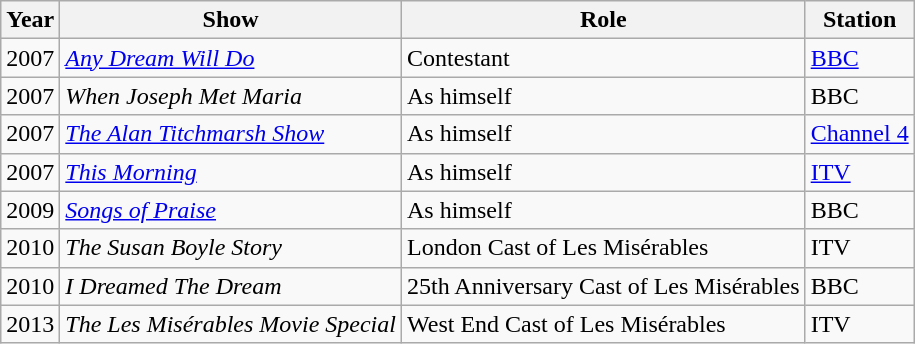<table class="wikitable">
<tr>
<th>Year</th>
<th>Show</th>
<th>Role</th>
<th>Station</th>
</tr>
<tr>
<td>2007</td>
<td><a href='#'><em>Any Dream Will Do</em></a></td>
<td>Contestant</td>
<td><a href='#'>BBC</a></td>
</tr>
<tr>
<td>2007</td>
<td><em>When Joseph Met Maria</em></td>
<td>As himself</td>
<td>BBC</td>
</tr>
<tr>
<td>2007</td>
<td><em><a href='#'>The Alan Titchmarsh Show</a></em></td>
<td>As himself</td>
<td><a href='#'>Channel 4</a></td>
</tr>
<tr>
<td>2007</td>
<td><a href='#'><em>This Morning</em></a></td>
<td>As himself</td>
<td><a href='#'>ITV</a></td>
</tr>
<tr>
<td>2009</td>
<td><em><a href='#'>Songs of Praise</a></em></td>
<td>As himself</td>
<td>BBC</td>
</tr>
<tr>
<td>2010</td>
<td><em>The Susan Boyle Story</em></td>
<td>London Cast of Les Misérables</td>
<td>ITV</td>
</tr>
<tr>
<td>2010</td>
<td><em>I Dreamed The Dream</em></td>
<td>25th Anniversary Cast of Les Misérables</td>
<td>BBC</td>
</tr>
<tr>
<td>2013</td>
<td><em>The Les Misérables Movie Special</em></td>
<td>West End Cast of Les Misérables</td>
<td>ITV</td>
</tr>
</table>
